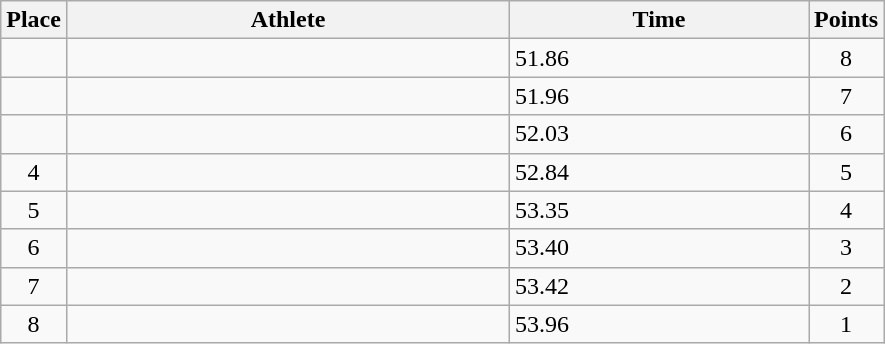<table class=wikitable>
<tr>
<th>Place</th>
<th style="width:18em">Athlete</th>
<th style="width:12em">Time</th>
<th>Points</th>
</tr>
<tr>
<td align=center></td>
<td></td>
<td>51.86</td>
<td align=center>8</td>
</tr>
<tr>
<td align=center></td>
<td></td>
<td>51.96</td>
<td align=center>7</td>
</tr>
<tr>
<td align=center></td>
<td></td>
<td>52.03</td>
<td align=center>6</td>
</tr>
<tr>
<td align=center>4</td>
<td></td>
<td>52.84</td>
<td align=center>5</td>
</tr>
<tr>
<td align=center>5</td>
<td></td>
<td>53.35</td>
<td align=center>4</td>
</tr>
<tr>
<td align=center>6</td>
<td></td>
<td>53.40</td>
<td align=center>3</td>
</tr>
<tr>
<td align=center>7</td>
<td></td>
<td>53.42</td>
<td align=center>2</td>
</tr>
<tr>
<td align=center>8</td>
<td></td>
<td>53.96</td>
<td align=center>1</td>
</tr>
</table>
